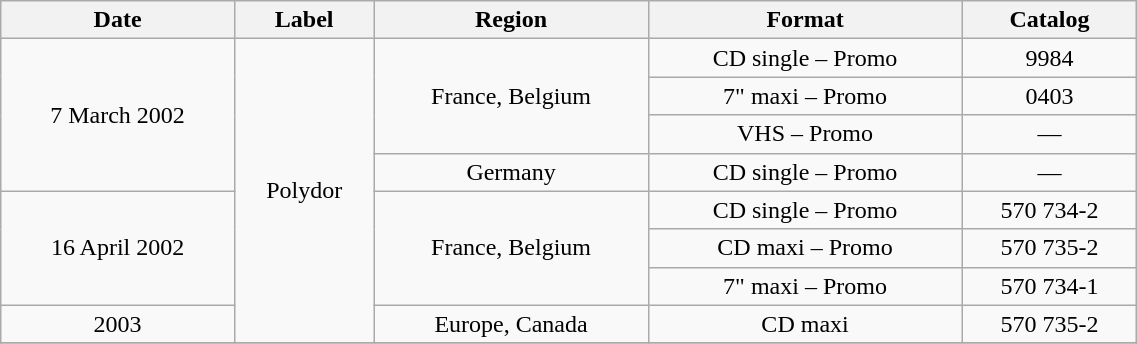<table class="wikitable" width="60%" border="1">
<tr>
<th>Date</th>
<th>Label</th>
<th>Region</th>
<th>Format</th>
<th>Catalog</th>
</tr>
<tr>
<td rowspan=4 align=center>7 March 2002</td>
<td rowspan=8 align=center>Polydor</td>
<td rowspan=3 align=center>France, Belgium</td>
<td align=center>CD single – Promo</td>
<td align=center>9984</td>
</tr>
<tr>
<td align=center>7" maxi – Promo</td>
<td align=center>0403</td>
</tr>
<tr>
<td align=center>VHS – Promo</td>
<td align=center>—</td>
</tr>
<tr>
<td align=center>Germany</td>
<td align=center>CD single – Promo</td>
<td align=center>—</td>
</tr>
<tr>
<td rowspan=3 align=center>16 April 2002</td>
<td rowspan=3 align=center>France, Belgium</td>
<td align=center>CD single – Promo</td>
<td align=center>570 734-2</td>
</tr>
<tr>
<td align=center>CD maxi – Promo</td>
<td align=center>570 735-2</td>
</tr>
<tr>
<td align=center>7" maxi – Promo</td>
<td align=center>570 734-1</td>
</tr>
<tr>
<td align=center>2003</td>
<td align=center>Europe, Canada</td>
<td align=center>CD maxi</td>
<td align=center>570 735-2</td>
</tr>
<tr>
</tr>
</table>
